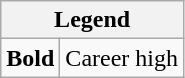<table class="wikitable mw-collapsible mw-collapsed">
<tr>
<th colspan="2">Legend</th>
</tr>
<tr>
<td><strong>Bold</strong></td>
<td>Career high</td>
</tr>
</table>
